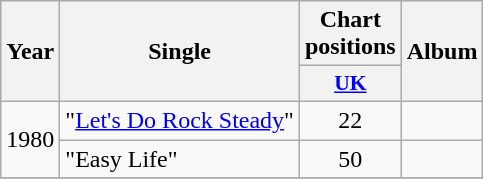<table class="wikitable">
<tr>
<th rowspan="2">Year</th>
<th rowspan="2">Single</th>
<th colspan="1">Chart positions</th>
<th rowspan="2">Album</th>
</tr>
<tr>
<th style="width:3em;font-size:90%"><a href='#'>UK</a><br></th>
</tr>
<tr>
<td rowspan="2">1980</td>
<td>"<a href='#'>Let's Do Rock Steady</a>"</td>
<td align="center">22</td>
<td></td>
</tr>
<tr>
<td>"Easy Life"</td>
<td align="center">50</td>
<td></td>
</tr>
<tr>
</tr>
</table>
